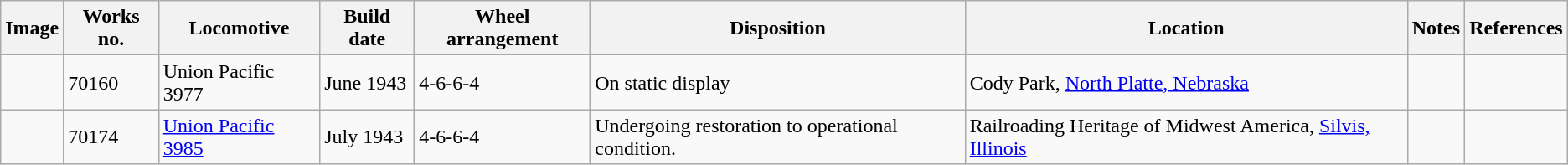<table class="wikitable">
<tr>
<th>Image</th>
<th>Works no.</th>
<th>Locomotive</th>
<th>Build date</th>
<th>Wheel arrangement</th>
<th>Disposition</th>
<th>Location</th>
<th>Notes</th>
<th>References</th>
</tr>
<tr>
<td></td>
<td>70160</td>
<td>Union Pacific 3977</td>
<td>June 1943</td>
<td>4-6-6-4</td>
<td>On static display</td>
<td>Cody Park, <a href='#'>North Platte, Nebraska</a></td>
<td></td>
<td></td>
</tr>
<tr>
<td></td>
<td>70174</td>
<td><a href='#'>Union Pacific 3985</a></td>
<td>July 1943</td>
<td>4-6-6-4</td>
<td>Undergoing restoration to operational condition.</td>
<td>Railroading Heritage of Midwest America, <a href='#'>Silvis, Illinois</a></td>
<td></td>
<td></td>
</tr>
</table>
